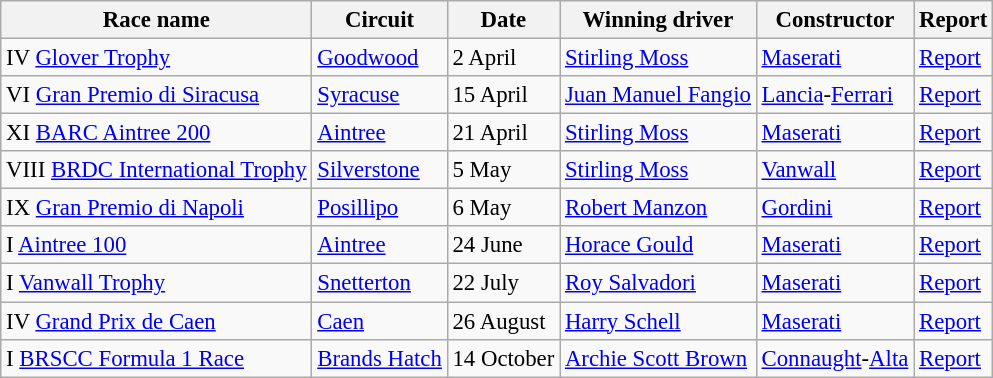<table class="wikitable" style="font-size:95%">
<tr>
<th>Race name</th>
<th>Circuit</th>
<th>Date</th>
<th>Winning driver</th>
<th>Constructor</th>
<th>Report</th>
</tr>
<tr>
<td> IV <a href='#'>Glover Trophy</a></td>
<td><a href='#'>Goodwood</a></td>
<td>2 April</td>
<td> <a href='#'>Stirling Moss</a></td>
<td> <a href='#'>Maserati</a></td>
<td><a href='#'>Report</a></td>
</tr>
<tr>
<td> VI <a href='#'>Gran Premio di Siracusa</a></td>
<td><a href='#'>Syracuse</a></td>
<td>15 April</td>
<td> <a href='#'>Juan Manuel Fangio</a></td>
<td> <a href='#'>Lancia</a>-<a href='#'>Ferrari</a></td>
<td><a href='#'>Report</a></td>
</tr>
<tr>
<td> XI <a href='#'>BARC Aintree 200</a></td>
<td><a href='#'>Aintree</a></td>
<td>21 April</td>
<td> <a href='#'>Stirling Moss</a></td>
<td> <a href='#'>Maserati</a></td>
<td><a href='#'>Report</a></td>
</tr>
<tr>
<td> VIII <a href='#'>BRDC International Trophy</a></td>
<td><a href='#'>Silverstone</a></td>
<td>5 May</td>
<td> <a href='#'>Stirling Moss</a></td>
<td> <a href='#'>Vanwall</a></td>
<td><a href='#'>Report</a></td>
</tr>
<tr>
<td> IX <a href='#'>Gran Premio di Napoli</a></td>
<td><a href='#'>Posillipo</a></td>
<td>6 May</td>
<td> <a href='#'>Robert Manzon</a></td>
<td> <a href='#'>Gordini</a></td>
<td><a href='#'>Report</a></td>
</tr>
<tr>
<td> I <a href='#'>Aintree 100</a></td>
<td><a href='#'>Aintree</a></td>
<td>24 June</td>
<td> <a href='#'>Horace Gould</a></td>
<td> <a href='#'>Maserati</a></td>
<td><a href='#'>Report</a></td>
</tr>
<tr>
<td> I <a href='#'>Vanwall Trophy</a></td>
<td><a href='#'>Snetterton</a></td>
<td>22 July</td>
<td> <a href='#'>Roy Salvadori</a></td>
<td> <a href='#'>Maserati</a></td>
<td><a href='#'>Report</a></td>
</tr>
<tr>
<td> IV <a href='#'>Grand Prix de Caen</a></td>
<td><a href='#'>Caen</a></td>
<td>26 August</td>
<td> <a href='#'>Harry Schell</a></td>
<td> <a href='#'>Maserati</a></td>
<td><a href='#'>Report</a></td>
</tr>
<tr>
<td> I <a href='#'>BRSCC Formula 1 Race</a></td>
<td><a href='#'>Brands Hatch</a></td>
<td>14 October</td>
<td> <a href='#'>Archie Scott Brown</a></td>
<td> <a href='#'>Connaught</a>-<a href='#'>Alta</a></td>
<td><a href='#'>Report</a></td>
</tr>
</table>
